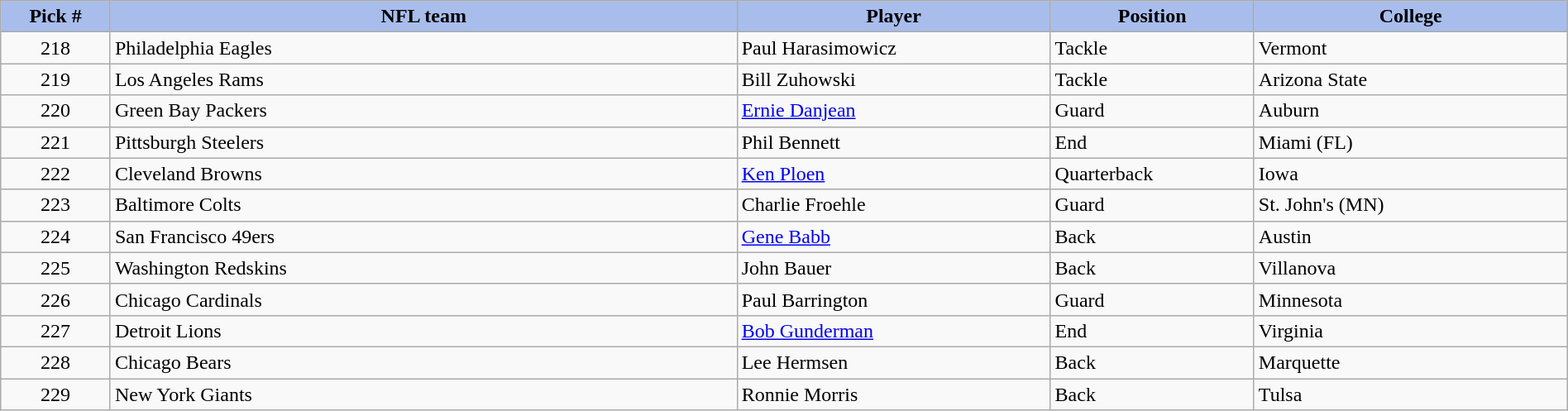<table class="wikitable sortable sortable" style="width: 100%">
<tr>
<th style="background:#A8BDEC;" width=7%>Pick #</th>
<th width=40% style="background:#A8BDEC;">NFL team</th>
<th width=20% style="background:#A8BDEC;">Player</th>
<th width=13% style="background:#A8BDEC;">Position</th>
<th style="background:#A8BDEC;">College</th>
</tr>
<tr>
<td align=center>218</td>
<td>Philadelphia Eagles</td>
<td>Paul Harasimowicz</td>
<td>Tackle</td>
<td>Vermont</td>
</tr>
<tr>
<td align=center>219</td>
<td>Los Angeles Rams</td>
<td>Bill Zuhowski</td>
<td>Tackle</td>
<td>Arizona State</td>
</tr>
<tr>
<td align=center>220</td>
<td>Green Bay Packers</td>
<td><a href='#'>Ernie Danjean</a></td>
<td>Guard</td>
<td>Auburn</td>
</tr>
<tr>
<td align=center>221</td>
<td>Pittsburgh Steelers</td>
<td>Phil Bennett</td>
<td>End</td>
<td>Miami (FL)</td>
</tr>
<tr>
<td align=center>222</td>
<td>Cleveland Browns</td>
<td><a href='#'>Ken Ploen</a></td>
<td>Quarterback</td>
<td>Iowa</td>
</tr>
<tr>
<td align=center>223</td>
<td>Baltimore Colts</td>
<td>Charlie Froehle</td>
<td>Guard</td>
<td>St. John's (MN)</td>
</tr>
<tr>
<td align=center>224</td>
<td>San Francisco 49ers</td>
<td><a href='#'>Gene Babb</a></td>
<td>Back</td>
<td>Austin</td>
</tr>
<tr>
<td align=center>225</td>
<td>Washington Redskins</td>
<td>John Bauer</td>
<td>Back</td>
<td>Villanova</td>
</tr>
<tr>
<td align=center>226</td>
<td>Chicago Cardinals</td>
<td>Paul Barrington</td>
<td>Guard</td>
<td>Minnesota</td>
</tr>
<tr>
<td align=center>227</td>
<td>Detroit Lions</td>
<td><a href='#'>Bob Gunderman</a></td>
<td>End</td>
<td>Virginia</td>
</tr>
<tr>
<td align=center>228</td>
<td>Chicago Bears</td>
<td>Lee Hermsen</td>
<td>Back</td>
<td>Marquette</td>
</tr>
<tr>
<td align=center>229</td>
<td>New York Giants</td>
<td>Ronnie Morris</td>
<td>Back</td>
<td>Tulsa</td>
</tr>
</table>
